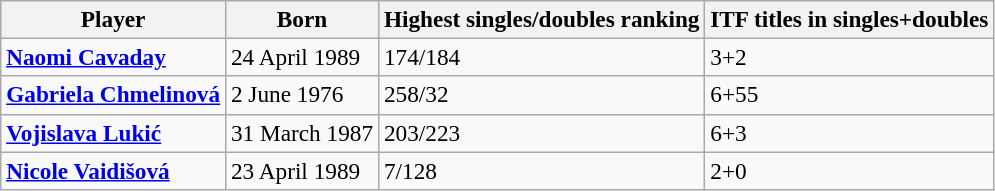<table class=wikitable style=font-size:97%>
<tr>
<th>Player</th>
<th>Born</th>
<th>Highest singles/doubles ranking</th>
<th>ITF titles in singles+doubles</th>
</tr>
<tr>
<td> <strong><a href='#'>Naomi Cavaday</a></strong></td>
<td>24 April 1989</td>
<td>174/184</td>
<td>3+2</td>
</tr>
<tr>
<td> <strong><a href='#'>Gabriela Chmelinová</a></strong></td>
<td>2 June 1976</td>
<td>258/32</td>
<td>6+55</td>
</tr>
<tr>
<td> <strong><a href='#'>Vojislava Lukić</a></strong></td>
<td>31 March 1987</td>
<td>203/223</td>
<td>6+3</td>
</tr>
<tr>
<td> <strong><a href='#'>Nicole Vaidišová</a></strong></td>
<td>23 April 1989</td>
<td>7/128</td>
<td>2+0</td>
</tr>
</table>
